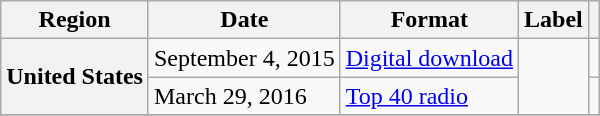<table class="wikitable sortable plainrowheaders">
<tr>
<th scope="col">Region</th>
<th scope="col">Date</th>
<th scope="col">Format</th>
<th scope="col">Label</th>
<th scope="col"></th>
</tr>
<tr>
<th rowspan="2" scope="row">United States</th>
<td>September 4, 2015</td>
<td><a href='#'>Digital download</a></td>
<td rowspan="2"></td>
<td></td>
</tr>
<tr>
<td>March 29, 2016</td>
<td><a href='#'>Top 40 radio</a></td>
<td></td>
</tr>
<tr>
</tr>
</table>
